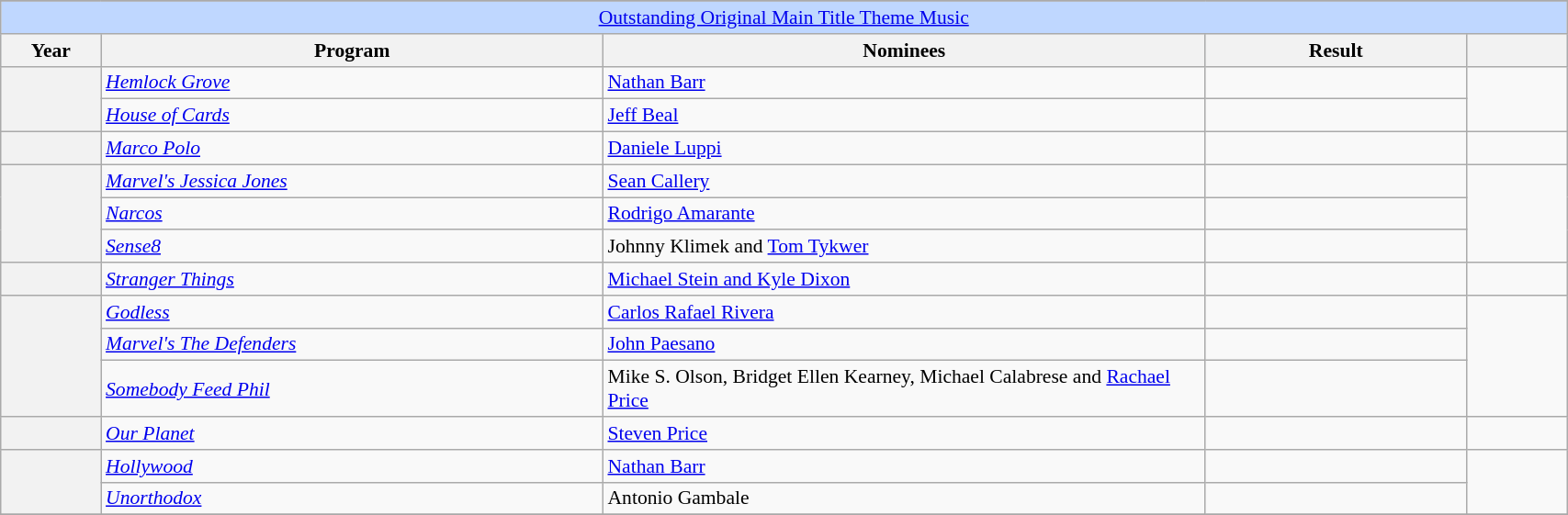<table class="wikitable plainrowheaders" style="font-size: 90%" width=90%>
<tr>
</tr>
<tr ---- bgcolor="#bfd7ff">
<td colspan=6 align=center><a href='#'>Outstanding Original Main Title Theme Music</a></td>
</tr>
<tr ---- bgcolor="#ebf5ff">
<th width="5%">Year</th>
<th width="25%">Program</th>
<th width="30%">Nominees</th>
<th width="13%">Result</th>
<th width="5%"></th>
</tr>
<tr>
<th rowspan="2" scope=row></th>
<td><em><a href='#'>Hemlock Grove</a></em></td>
<td><a href='#'>Nathan Barr</a></td>
<td></td>
<td rowspan="2"></td>
</tr>
<tr>
<td><em><a href='#'>House of Cards</a></em></td>
<td><a href='#'>Jeff Beal</a></td>
<td></td>
</tr>
<tr>
<th scope=row></th>
<td><em><a href='#'>Marco Polo</a></em></td>
<td><a href='#'>Daniele Luppi</a></td>
<td></td>
<td></td>
</tr>
<tr>
<th rowspan="3" scope=row></th>
<td><em><a href='#'>Marvel's Jessica Jones</a></em></td>
<td><a href='#'>Sean Callery</a></td>
<td></td>
<td rowspan="3"></td>
</tr>
<tr>
<td><em><a href='#'>Narcos</a></em></td>
<td><a href='#'>Rodrigo Amarante</a></td>
<td></td>
</tr>
<tr>
<td><em><a href='#'>Sense8</a></em></td>
<td>Johnny Klimek and <a href='#'>Tom Tykwer</a></td>
<td></td>
</tr>
<tr>
<th scope=row></th>
<td><em><a href='#'>Stranger Things</a></em></td>
<td><a href='#'>Michael Stein and Kyle Dixon</a></td>
<td></td>
<td></td>
</tr>
<tr>
<th rowspan="3" scope=row></th>
<td><em><a href='#'>Godless</a></em></td>
<td><a href='#'>Carlos Rafael Rivera</a></td>
<td></td>
<td rowspan="3"></td>
</tr>
<tr>
<td><em><a href='#'>Marvel's The Defenders</a></em></td>
<td><a href='#'>John Paesano</a></td>
<td></td>
</tr>
<tr>
<td><em><a href='#'>Somebody Feed Phil</a></em></td>
<td>Mike S. Olson, Bridget Ellen Kearney, Michael Calabrese and <a href='#'>Rachael Price</a></td>
<td></td>
</tr>
<tr>
<th scope=row></th>
<td><em><a href='#'>Our Planet</a></em></td>
<td><a href='#'>Steven Price</a></td>
<td></td>
<td></td>
</tr>
<tr>
<th rowspan="2" scope=row></th>
<td><em><a href='#'>Hollywood</a></em></td>
<td><a href='#'>Nathan Barr</a></td>
<td></td>
<td rowspan="2"></td>
</tr>
<tr>
<td><em><a href='#'>Unorthodox</a></em></td>
<td>Antonio Gambale</td>
<td></td>
</tr>
<tr>
</tr>
</table>
